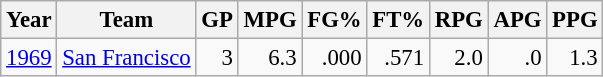<table class="wikitable sortable" style="font-size:95%; text-align:right;">
<tr>
<th>Year</th>
<th>Team</th>
<th>GP</th>
<th>MPG</th>
<th>FG%</th>
<th>FT%</th>
<th>RPG</th>
<th>APG</th>
<th>PPG</th>
</tr>
<tr>
<td style="text-align:left;"><a href='#'>1969</a></td>
<td style="text-align:left;"><a href='#'>San Francisco</a></td>
<td>3</td>
<td>6.3</td>
<td>.000</td>
<td>.571</td>
<td>2.0</td>
<td>.0</td>
<td>1.3</td>
</tr>
</table>
